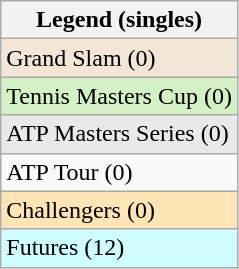<table class="wikitable">
<tr>
<th>Legend (singles)</th>
</tr>
<tr style="background:#f3e6d7;">
<td>Grand Slam (0)</td>
</tr>
<tr style="background:#d4f1c5;">
<td>Tennis Masters Cup (0)</td>
</tr>
<tr style="background:#e9e9e9;">
<td>ATP Masters Series (0)</td>
</tr>
<tr>
<td>ATP Tour (0)</td>
</tr>
<tr bgcolor="moccasin">
<td>Challengers (0)</td>
</tr>
<tr style="background:#cffcff;">
<td>Futures (12)</td>
</tr>
</table>
